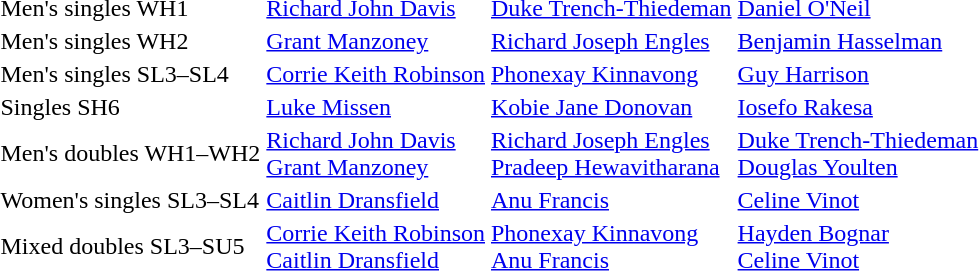<table>
<tr>
<td>Men's singles WH1</td>
<td> <a href='#'>Richard John Davis</a></td>
<td> <a href='#'>Duke Trench-Thiedeman</a></td>
<td> <a href='#'>Daniel O'Neil</a></td>
</tr>
<tr>
<td>Men's singles WH2</td>
<td> <a href='#'>Grant Manzoney</a></td>
<td> <a href='#'>Richard Joseph Engles</a></td>
<td> <a href='#'>Benjamin Hasselman</a></td>
</tr>
<tr>
<td>Men's singles SL3–SL4</td>
<td> <a href='#'>Corrie Keith Robinson</a></td>
<td> <a href='#'>Phonexay Kinnavong</a></td>
<td> <a href='#'>Guy Harrison</a></td>
</tr>
<tr>
<td>Singles SH6</td>
<td> <a href='#'>Luke Missen</a></td>
<td> <a href='#'>Kobie Jane Donovan</a></td>
<td> <a href='#'>Iosefo Rakesa</a></td>
</tr>
<tr>
<td>Men's doubles WH1–WH2</td>
<td> <a href='#'>Richard John Davis</a> <br> <a href='#'>Grant Manzoney</a></td>
<td> <a href='#'>Richard Joseph Engles</a> <br> <a href='#'>Pradeep Hewavitharana</a></td>
<td> <a href='#'>Duke Trench-Thiedeman</a><br> <a href='#'>Douglas Youlten</a></td>
</tr>
<tr>
<td>Women's singles SL3–SL4</td>
<td> <a href='#'>Caitlin Dransfield</a></td>
<td> <a href='#'>Anu Francis</a></td>
<td> <a href='#'>Celine Vinot</a></td>
</tr>
<tr>
<td>Mixed doubles SL3–SU5</td>
<td> <a href='#'>Corrie Keith Robinson</a> <br> <a href='#'>Caitlin Dransfield</a></td>
<td> <a href='#'>Phonexay Kinnavong</a> <br> <a href='#'>Anu Francis</a></td>
<td> <a href='#'>Hayden Bognar</a> <br> <a href='#'>Celine Vinot</a></td>
</tr>
</table>
